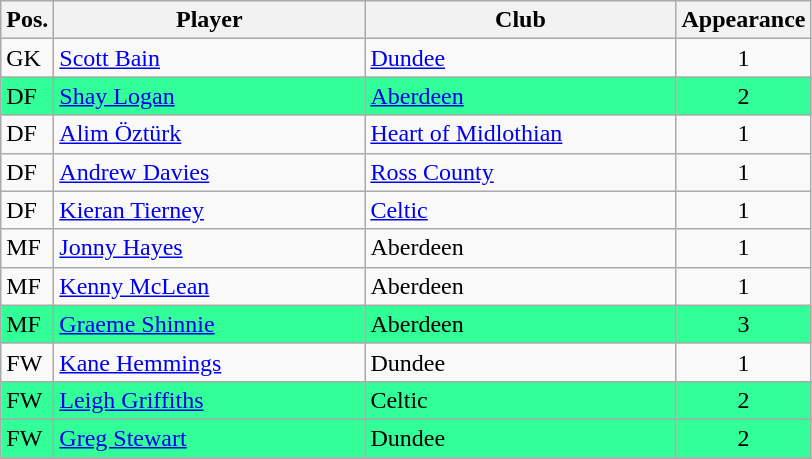<table class="wikitable">
<tr>
<th>Pos.</th>
<th>Player</th>
<th>Club</th>
<th>Appearance</th>
</tr>
<tr>
<td>GK</td>
<td style="width:200px;"><a href='#'>Scott Bain</a></td>
<td style="width:200px;"><a href='#'>Dundee</a></td>
<td align="center">1</td>
</tr>
<tr style="background:#33ff99;">
<td>DF</td>
<td><a href='#'>Shay Logan</a> </td>
<td><a href='#'>Aberdeen</a></td>
<td align="center">2</td>
</tr>
<tr>
<td>DF</td>
<td><a href='#'>Alim Öztürk</a></td>
<td><a href='#'>Heart of Midlothian</a></td>
<td align="center">1</td>
</tr>
<tr>
<td>DF</td>
<td><a href='#'>Andrew Davies</a></td>
<td><a href='#'>Ross County</a></td>
<td align="center">1</td>
</tr>
<tr>
<td>DF</td>
<td><a href='#'>Kieran Tierney</a></td>
<td><a href='#'>Celtic</a></td>
<td align="center">1</td>
</tr>
<tr>
<td>MF</td>
<td><a href='#'>Jonny Hayes</a></td>
<td>Aberdeen</td>
<td align="center">1</td>
</tr>
<tr>
<td>MF</td>
<td><a href='#'>Kenny McLean</a></td>
<td>Aberdeen</td>
<td align="center">1</td>
</tr>
<tr style="background:#33ff99;">
<td>MF</td>
<td><a href='#'>Graeme Shinnie</a> </td>
<td>Aberdeen</td>
<td align="center">3</td>
</tr>
<tr>
<td>FW</td>
<td><a href='#'>Kane Hemmings</a></td>
<td>Dundee</td>
<td align="center">1</td>
</tr>
<tr style="background:#33ff99;">
<td>FW</td>
<td><a href='#'>Leigh Griffiths</a> </td>
<td>Celtic</td>
<td align="center">2</td>
</tr>
<tr style="background:#33ff99;">
<td>FW</td>
<td><a href='#'>Greg Stewart</a> </td>
<td>Dundee</td>
<td align="center">2</td>
</tr>
<tr>
</tr>
</table>
